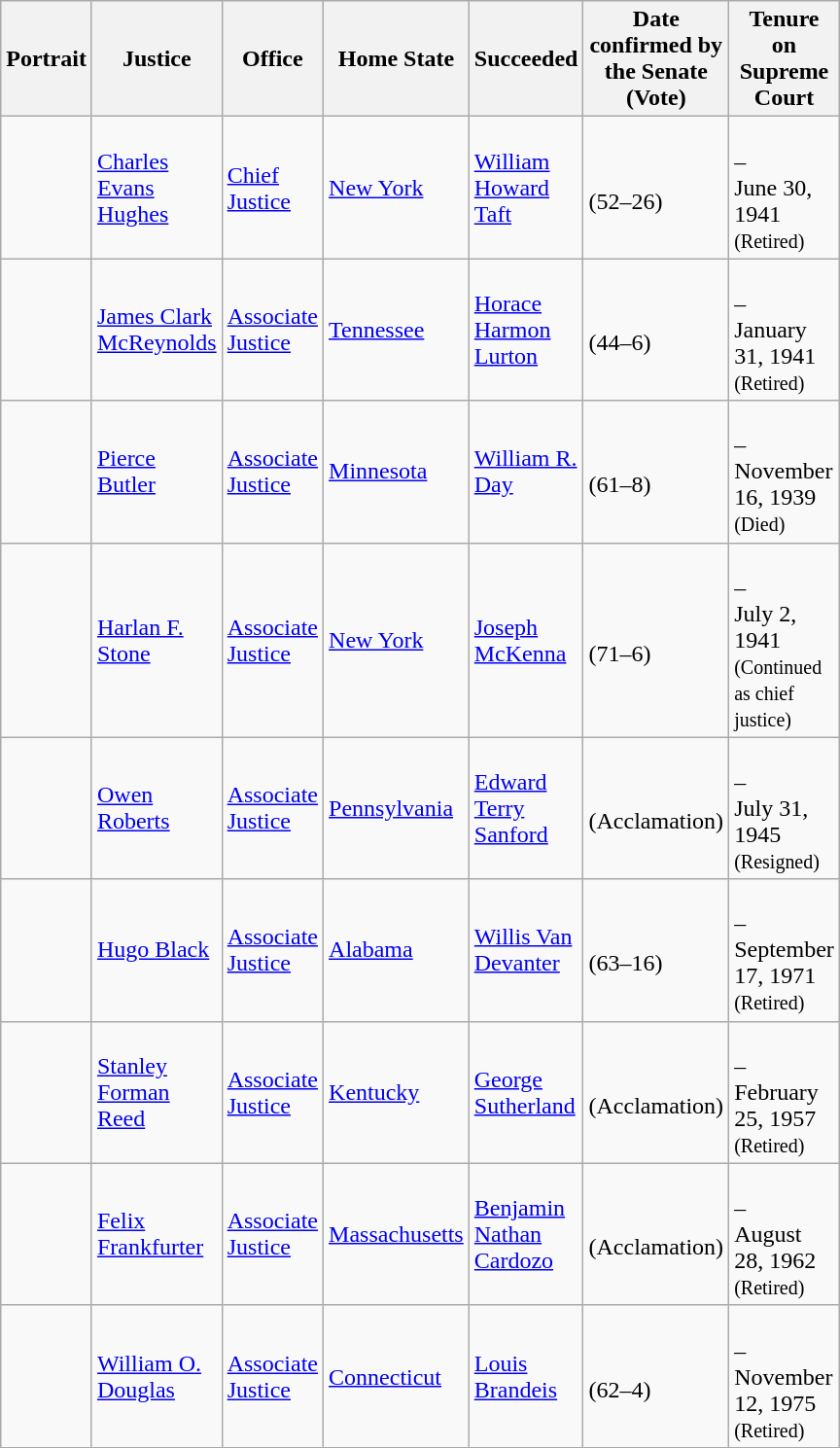<table class="wikitable sortable">
<tr>
<th scope="col" style="width: 10px;">Portrait</th>
<th scope="col" style="width: 10px;">Justice</th>
<th scope="col" style="width: 10px;">Office</th>
<th scope="col" style="width: 10px;">Home State</th>
<th scope="col" style="width: 10px;">Succeeded</th>
<th scope="col" style="width: 10px;">Date confirmed by the Senate<br>(Vote)</th>
<th scope="col" style="width: 10px;">Tenure on Supreme Court</th>
</tr>
<tr>
<td></td>
<td><a href='#'>Charles Evans Hughes</a></td>
<td><a href='#'>Chief Justice</a></td>
<td><a href='#'>New York</a></td>
<td><a href='#'>William Howard Taft</a></td>
<td><br>(52–26)</td>
<td><br>–<br>June 30, 1941<br><small>(Retired)</small></td>
</tr>
<tr>
<td></td>
<td><a href='#'>James Clark McReynolds</a></td>
<td><a href='#'>Associate Justice</a></td>
<td><a href='#'>Tennessee</a></td>
<td><a href='#'>Horace Harmon Lurton</a></td>
<td><br>(44–6)</td>
<td><br>–<br>January 31, 1941<br><small>(Retired)</small></td>
</tr>
<tr>
<td></td>
<td><a href='#'>Pierce Butler</a></td>
<td><a href='#'>Associate Justice</a></td>
<td><a href='#'>Minnesota</a></td>
<td><a href='#'>William R. Day</a></td>
<td><br>(61–8)</td>
<td><br>–<br>November 16, 1939<br><small>(Died)</small></td>
</tr>
<tr>
<td></td>
<td><a href='#'>Harlan F. Stone</a></td>
<td><a href='#'>Associate Justice</a></td>
<td><a href='#'>New York</a></td>
<td><a href='#'>Joseph McKenna</a></td>
<td><br>(71–6)</td>
<td><br>–<br>July 2, 1941<br><small>(Continued as chief justice)</small></td>
</tr>
<tr>
<td></td>
<td><a href='#'>Owen Roberts</a></td>
<td><a href='#'>Associate Justice</a></td>
<td><a href='#'>Pennsylvania</a></td>
<td><a href='#'>Edward Terry Sanford</a></td>
<td><br>(Acclamation)</td>
<td><br>–<br>July 31, 1945<br><small>(Resigned)</small></td>
</tr>
<tr>
<td></td>
<td><a href='#'>Hugo Black</a></td>
<td><a href='#'>Associate Justice</a></td>
<td><a href='#'>Alabama</a></td>
<td><a href='#'>Willis Van Devanter</a></td>
<td><br>(63–16)</td>
<td><br>–<br>September 17, 1971<br><small>(Retired)</small></td>
</tr>
<tr>
<td></td>
<td><a href='#'>Stanley Forman Reed</a></td>
<td><a href='#'>Associate Justice</a></td>
<td><a href='#'>Kentucky</a></td>
<td><a href='#'>George Sutherland</a></td>
<td><br>(Acclamation)</td>
<td><br>–<br>February 25, 1957<br><small>(Retired)</small></td>
</tr>
<tr>
<td></td>
<td><a href='#'>Felix Frankfurter</a></td>
<td><a href='#'>Associate Justice</a></td>
<td><a href='#'>Massachusetts</a></td>
<td><a href='#'>Benjamin Nathan Cardozo</a></td>
<td><br>(Acclamation)</td>
<td><br>–<br>August 28, 1962<br><small>(Retired)</small></td>
</tr>
<tr>
<td></td>
<td><a href='#'>William O. Douglas</a></td>
<td><a href='#'>Associate Justice</a></td>
<td><a href='#'>Connecticut</a></td>
<td><a href='#'>Louis Brandeis</a></td>
<td><br>(62–4)</td>
<td><br>–<br>November 12, 1975<br><small>(Retired)</small></td>
</tr>
<tr>
</tr>
</table>
